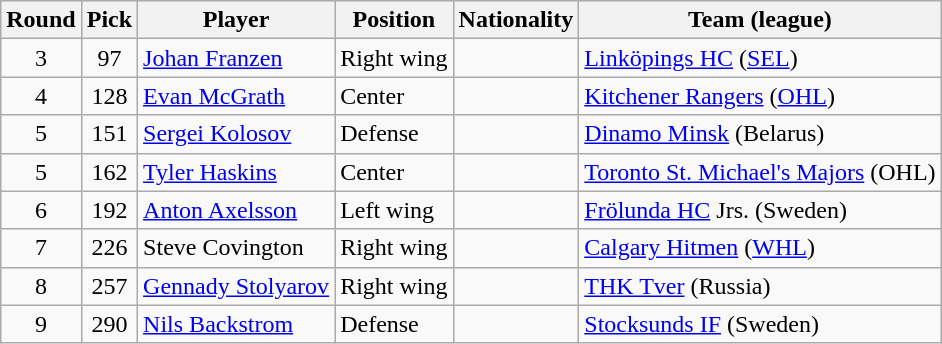<table class="wikitable" style="text-align:left">
<tr>
<th>Round</th>
<th>Pick</th>
<th>Player</th>
<th>Position</th>
<th>Nationality</th>
<th>Team (league)</th>
</tr>
<tr>
<td style="text-align:center">3</td>
<td style="text-align:center">97</td>
<td><a href='#'>Johan Franzen</a></td>
<td>Right wing</td>
<td></td>
<td><a href='#'>Linköpings HC</a> (<a href='#'>SEL</a>)</td>
</tr>
<tr>
<td style="text-align:center">4</td>
<td style="text-align:center">128</td>
<td><a href='#'>Evan McGrath</a></td>
<td>Center</td>
<td></td>
<td><a href='#'>Kitchener Rangers</a> (<a href='#'>OHL</a>)</td>
</tr>
<tr>
<td style="text-align:center">5</td>
<td style="text-align:center">151</td>
<td><a href='#'>Sergei Kolosov</a></td>
<td>Defense</td>
<td></td>
<td><a href='#'>Dinamo Minsk</a> (Belarus)</td>
</tr>
<tr>
<td style="text-align:center">5</td>
<td style="text-align:center">162</td>
<td><a href='#'>Tyler Haskins</a></td>
<td>Center</td>
<td></td>
<td><a href='#'>Toronto St. Michael's Majors</a> (OHL)</td>
</tr>
<tr>
<td style="text-align:center">6</td>
<td style="text-align:center">192</td>
<td><a href='#'>Anton Axelsson</a></td>
<td>Left wing</td>
<td></td>
<td><a href='#'>Frölunda HC</a> Jrs. (Sweden)</td>
</tr>
<tr>
<td style="text-align:center">7</td>
<td style="text-align:center">226</td>
<td>Steve Covington</td>
<td>Right wing</td>
<td></td>
<td><a href='#'>Calgary Hitmen</a> (<a href='#'>WHL</a>)</td>
</tr>
<tr>
<td style="text-align:center">8</td>
<td style="text-align:center">257</td>
<td><a href='#'>Gennady Stolyarov</a></td>
<td>Right wing</td>
<td></td>
<td><a href='#'>THK Tver</a> (Russia)</td>
</tr>
<tr>
<td style="text-align:center">9</td>
<td style="text-align:center">290</td>
<td><a href='#'>Nils Backstrom</a></td>
<td>Defense</td>
<td></td>
<td><a href='#'>Stocksunds IF</a> (Sweden)</td>
</tr>
</table>
